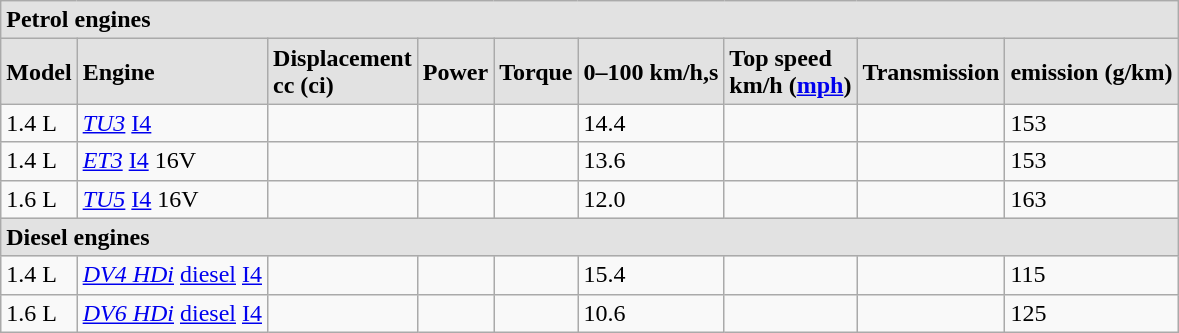<table class="wikitable">
<tr>
<td colspan=9 style="background:#e2e2e2;"><strong>Petrol engines</strong></td>
</tr>
<tr style="style="background:#e2e2e2;"; text-align:center; vertical-align:middle;">
<td style="background:#e2e2e2;"><strong>Model</strong></td>
<td style="background:#e2e2e2;"><strong>Engine</strong></td>
<td style="background:#e2e2e2;"><strong>Displacement<br>cc (ci)</strong></td>
<td style="background:#e2e2e2;"><strong>Power</strong></td>
<td style="background:#e2e2e2;"><strong>Torque</strong></td>
<td style="background:#e2e2e2;"><strong>0–100 km/h,s</strong></td>
<td style="background:#e2e2e2;"><strong>Top speed<br>km/h (<a href='#'>mph</a>)</strong></td>
<td style="background:#e2e2e2;"><strong>Transmission</strong></td>
<td style="background:#e2e2e2;"><strong> emission (g/km)</strong></td>
</tr>
<tr>
<td>1.4 L</td>
<td><em><a href='#'>TU3</a></em> <a href='#'>I4</a></td>
<td align="center"></td>
<td align="center"></td>
<td align="center"></td>
<td>14.4</td>
<td></td>
<td></td>
<td>153</td>
</tr>
<tr>
<td>1.4 L</td>
<td><em><a href='#'>ET3</a></em> <a href='#'>I4</a> 16V</td>
<td align="center"></td>
<td align="center"></td>
<td align="center"></td>
<td>13.6</td>
<td></td>
<td></td>
<td>153</td>
</tr>
<tr>
<td>1.6 L</td>
<td><em><a href='#'>TU5</a></em> <a href='#'>I4</a> 16V</td>
<td align="center"></td>
<td></td>
<td></td>
<td>12.0</td>
<td></td>
<td></td>
<td>163</td>
</tr>
<tr>
<td colspan=9 style="background:#e2e2e2;"><strong>Diesel engines</strong></td>
</tr>
<tr>
<td>1.4 L</td>
<td><em><a href='#'>DV4 HDi</a></em> <a href='#'>diesel</a> <a href='#'>I4</a></td>
<td align="center"></td>
<td align="center"></td>
<td align="center"></td>
<td>15.4</td>
<td></td>
<td></td>
<td>115</td>
</tr>
<tr>
<td>1.6 L</td>
<td><em><a href='#'>DV6 HDi</a></em> <a href='#'>diesel</a> <a href='#'>I4</a></td>
<td align="center"></td>
<td align="center"></td>
<td align="center"></td>
<td>10.6</td>
<td></td>
<td></td>
<td>125</td>
</tr>
</table>
